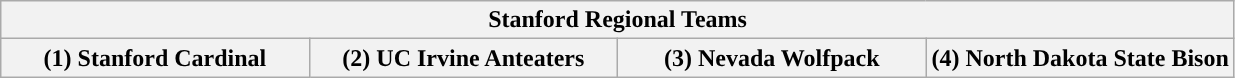<table class="wikitable">
<tr>
<th colspan=4>Stanford Regional Teams</th>
</tr>
<tr>
<th style="width: 25%; ">(1) Stanford Cardinal</th>
<th style="width: 25%; ">(2) UC Irvine Anteaters</th>
<th style="width: 25%; ">(3) Nevada Wolfpack</th>
<th style="width: 25%; ">(4) North Dakota State Bison</th>
</tr>
</table>
